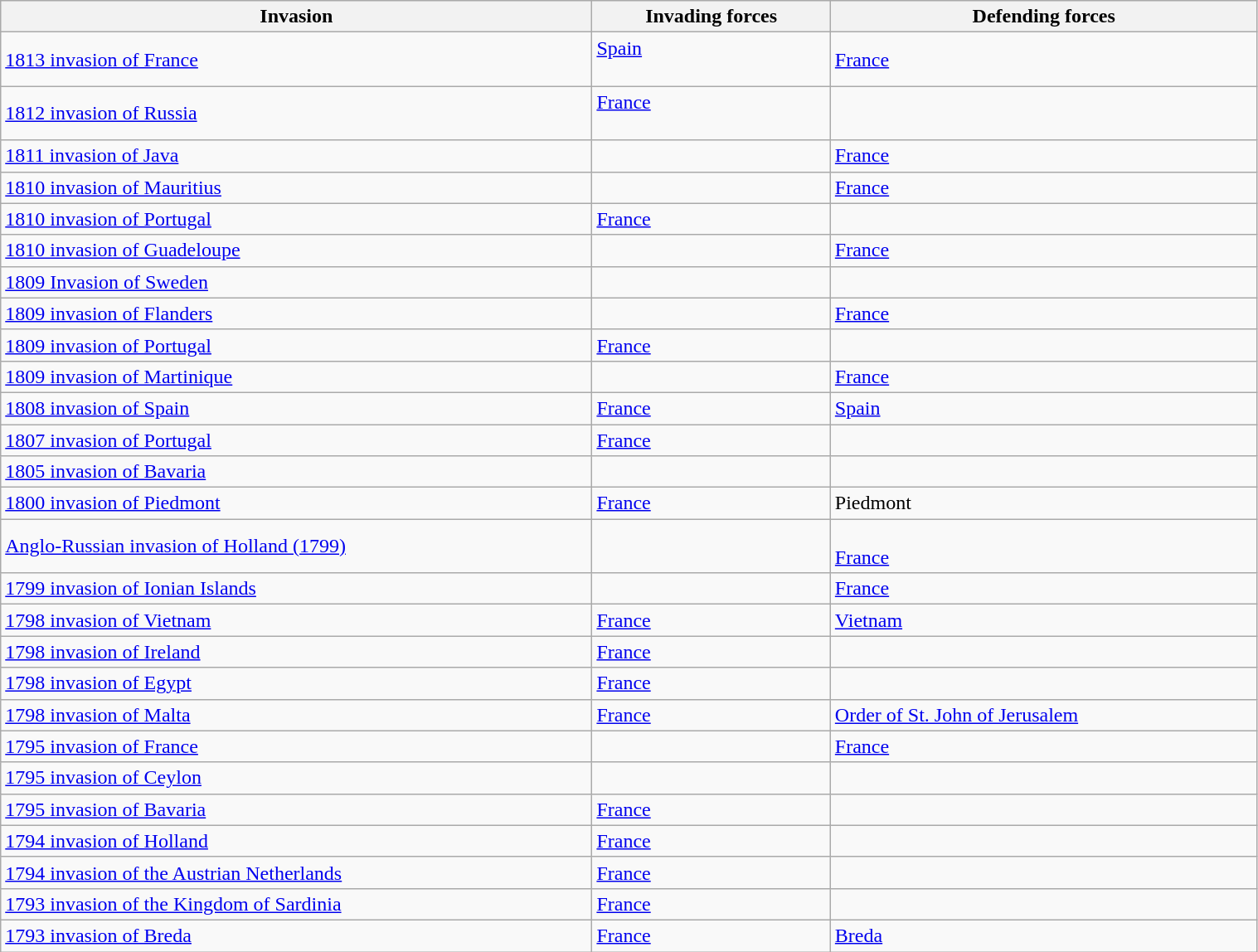<table class="wikitable" width=80%>
<tr>
<th>Invasion</th>
<th>Invading forces</th>
<th>Defending forces</th>
</tr>
<tr>
<td><a href='#'>1813 invasion of France</a></td>
<td> <a href='#'>Spain</a><br><br></td>
<td> <a href='#'>France</a></td>
</tr>
<tr>
<td><a href='#'>1812 invasion of Russia</a></td>
<td> <a href='#'>France</a><br><br></td>
<td></td>
</tr>
<tr>
<td><a href='#'>1811 invasion of Java</a></td>
<td></td>
<td> <a href='#'>France</a></td>
</tr>
<tr>
<td><a href='#'>1810 invasion of Mauritius</a></td>
<td></td>
<td> <a href='#'>France</a></td>
</tr>
<tr>
<td><a href='#'>1810 invasion of Portugal</a></td>
<td> <a href='#'>France</a></td>
<td><br></td>
</tr>
<tr>
<td><a href='#'>1810 invasion of Guadeloupe</a></td>
<td></td>
<td> <a href='#'>France</a></td>
</tr>
<tr>
<td><a href='#'>1809 Invasion of Sweden</a></td>
<td></td>
<td></td>
</tr>
<tr>
<td><a href='#'>1809 invasion of Flanders</a></td>
<td></td>
<td> <a href='#'>France</a></td>
</tr>
<tr>
<td><a href='#'>1809 invasion of Portugal</a></td>
<td> <a href='#'>France</a></td>
<td><br></td>
</tr>
<tr>
<td><a href='#'>1809 invasion of Martinique</a></td>
<td></td>
<td> <a href='#'>France</a></td>
</tr>
<tr>
<td><a href='#'>1808 invasion of Spain</a></td>
<td> <a href='#'>France</a></td>
<td> <a href='#'>Spain</a></td>
</tr>
<tr>
<td><a href='#'>1807 invasion of Portugal</a></td>
<td> <a href='#'>France</a><br></td>
<td></td>
</tr>
<tr>
<td><a href='#'>1805 invasion of Bavaria</a></td>
<td></td>
<td></td>
</tr>
<tr>
<td><a href='#'>1800 invasion of Piedmont</a></td>
<td> <a href='#'>France</a></td>
<td> Piedmont</td>
</tr>
<tr>
<td><a href='#'>Anglo-Russian invasion of Holland (1799)</a></td>
<td><br></td>
<td><br> <a href='#'>France</a></td>
</tr>
<tr>
<td><a href='#'>1799 invasion of Ionian Islands</a></td>
<td><br></td>
<td> <a href='#'>France</a></td>
</tr>
<tr>
<td><a href='#'>1798 invasion of Vietnam</a></td>
<td> <a href='#'>France</a></td>
<td><a href='#'>Vietnam</a></td>
</tr>
<tr>
<td><a href='#'>1798 invasion of Ireland</a></td>
<td> <a href='#'>France</a></td>
<td></td>
</tr>
<tr>
<td><a href='#'>1798 invasion of Egypt</a></td>
<td> <a href='#'>France</a></td>
<td></td>
</tr>
<tr>
<td><a href='#'>1798 invasion of Malta</a></td>
<td> <a href='#'>France</a></td>
<td> <a href='#'>Order of St. John of Jerusalem</a></td>
</tr>
<tr>
<td><a href='#'>1795 invasion of France</a></td>
<td></td>
<td> <a href='#'>France</a></td>
</tr>
<tr>
<td><a href='#'>1795 invasion of Ceylon</a></td>
<td></td>
<td></td>
</tr>
<tr>
<td><a href='#'>1795 invasion of Bavaria</a></td>
<td> <a href='#'>France</a></td>
<td></td>
</tr>
<tr>
<td><a href='#'>1794 invasion of Holland</a></td>
<td> <a href='#'>France</a></td>
<td></td>
</tr>
<tr>
<td><a href='#'>1794 invasion of the Austrian Netherlands</a></td>
<td> <a href='#'>France</a></td>
<td></td>
</tr>
<tr>
<td><a href='#'>1793 invasion of the Kingdom of Sardinia</a></td>
<td> <a href='#'>France</a></td>
<td></td>
</tr>
<tr>
<td><a href='#'>1793 invasion of Breda</a></td>
<td> <a href='#'>France</a></td>
<td> <a href='#'>Breda</a></td>
</tr>
</table>
